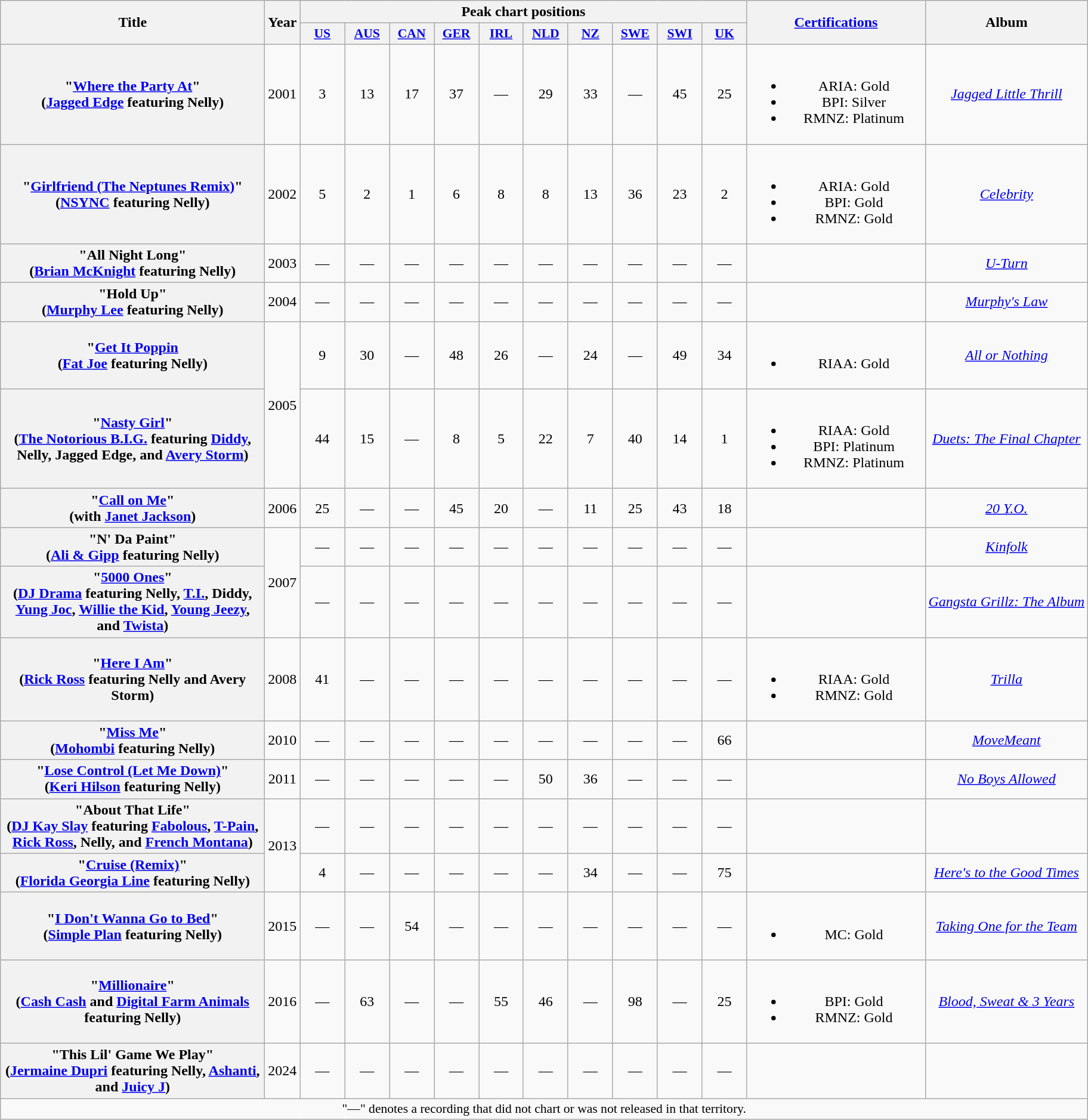<table class="wikitable plainrowheaders" style="text-align:center;">
<tr>
<th scope="col" rowspan="2" style="width:18em;">Title</th>
<th scope="col" rowspan="2">Year</th>
<th scope="col" colspan="10">Peak chart positions</th>
<th scope="col" rowspan="2" style="width:12em;"><a href='#'>Certifications</a></th>
<th scope="col" rowspan="2">Album</th>
</tr>
<tr>
<th scope="col" style="width:3em;font-size:90%;"><a href='#'>US</a><br></th>
<th scope="col" style="width:3em;font-size:90%;"><a href='#'>AUS</a><br></th>
<th scope="col" style="width:3em;font-size:90%;"><a href='#'>CAN</a><br></th>
<th scope="col" style="width:3em;font-size:90%;"><a href='#'>GER</a><br></th>
<th scope="col" style="width:3em;font-size:90%;"><a href='#'>IRL</a><br></th>
<th scope="col" style="width:3em;font-size:90%;"><a href='#'>NLD</a><br></th>
<th scope="col" style="width:3em;font-size:90%;"><a href='#'>NZ</a><br></th>
<th scope="col" style="width:3em;font-size:90%;"><a href='#'>SWE</a><br></th>
<th scope="col" style="width:3em;font-size:90%;"><a href='#'>SWI</a><br></th>
<th scope="col" style="width:3em;font-size:90%;"><a href='#'>UK</a><br></th>
</tr>
<tr>
<th scope="row">"<a href='#'>Where the Party At</a>"<br><span>(<a href='#'>Jagged Edge</a> featuring Nelly)</span></th>
<td>2001</td>
<td>3</td>
<td>13</td>
<td>17</td>
<td>37</td>
<td>—</td>
<td>29</td>
<td>33</td>
<td>—</td>
<td>45</td>
<td>25</td>
<td><br><ul><li>ARIA: Gold</li><li>BPI: Silver</li><li>RMNZ: Platinum</li></ul></td>
<td><em><a href='#'>Jagged Little Thrill</a></em></td>
</tr>
<tr>
<th scope="row">"<a href='#'>Girlfriend (The Neptunes Remix)</a>"<br><span>(<a href='#'>NSYNC</a> featuring Nelly)</span></th>
<td>2002</td>
<td>5</td>
<td>2</td>
<td>1</td>
<td>6</td>
<td>8</td>
<td>8</td>
<td>13</td>
<td>36</td>
<td>23</td>
<td>2</td>
<td><br><ul><li>ARIA: Gold</li><li>BPI: Gold</li><li>RMNZ: Gold</li></ul></td>
<td><em><a href='#'>Celebrity</a></em></td>
</tr>
<tr>
<th scope="row">"All Night Long"<br><span>(<a href='#'>Brian McKnight</a> featuring Nelly)</span></th>
<td>2003</td>
<td>—</td>
<td>—</td>
<td>—</td>
<td>—</td>
<td>—</td>
<td>—</td>
<td>—</td>
<td>—</td>
<td>—</td>
<td>—</td>
<td></td>
<td><em><a href='#'>U-Turn</a></em></td>
</tr>
<tr>
<th scope="row">"Hold Up"<br><span>(<a href='#'>Murphy Lee</a> featuring Nelly)</span></th>
<td>2004</td>
<td>—</td>
<td>—</td>
<td>—</td>
<td>—</td>
<td>—</td>
<td>—</td>
<td>—</td>
<td>—</td>
<td>—</td>
<td>—</td>
<td></td>
<td><em><a href='#'>Murphy's Law</a></em></td>
</tr>
<tr>
<th scope="row">"<a href='#'>Get It Poppin</a><br><span>(<a href='#'>Fat Joe</a> featuring Nelly)</span></th>
<td rowspan="2">2005</td>
<td>9</td>
<td>30</td>
<td>—</td>
<td>48</td>
<td>26</td>
<td>—</td>
<td>24</td>
<td>—</td>
<td>49</td>
<td>34</td>
<td><br><ul><li>RIAA: Gold</li></ul></td>
<td><em><a href='#'>All or Nothing</a></em></td>
</tr>
<tr>
<th scope="row">"<a href='#'>Nasty Girl</a>"<br><span>(<a href='#'>The Notorious B.I.G.</a> featuring <a href='#'>Diddy</a>, Nelly, Jagged Edge, and <a href='#'>Avery Storm</a>)</span></th>
<td>44</td>
<td>15</td>
<td>—</td>
<td>8</td>
<td>5</td>
<td>22</td>
<td>7</td>
<td>40</td>
<td>14</td>
<td>1</td>
<td><br><ul><li>RIAA: Gold</li><li>BPI: Platinum</li><li>RMNZ: Platinum</li></ul></td>
<td><em><a href='#'>Duets: The Final Chapter</a></em></td>
</tr>
<tr>
<th scope="row">"<a href='#'>Call on Me</a>"<br><span>(with <a href='#'>Janet Jackson</a>)</span></th>
<td>2006</td>
<td>25</td>
<td>—</td>
<td>—</td>
<td>45</td>
<td>20</td>
<td>—</td>
<td>11</td>
<td>25</td>
<td>43</td>
<td>18</td>
<td></td>
<td><em><a href='#'>20 Y.O.</a></em></td>
</tr>
<tr>
<th scope="row">"N' Da Paint"<br><span>(<a href='#'>Ali & Gipp</a> featuring Nelly)</span></th>
<td rowspan="2">2007</td>
<td>—</td>
<td>—</td>
<td>—</td>
<td>—</td>
<td>—</td>
<td>—</td>
<td>—</td>
<td>—</td>
<td>—</td>
<td>—</td>
<td></td>
<td><em><a href='#'>Kinfolk</a></em></td>
</tr>
<tr>
<th scope="row">"<a href='#'>5000 Ones</a>"<br><span>(<a href='#'>DJ Drama</a> featuring Nelly, <a href='#'>T.I.</a>, Diddy, <a href='#'>Yung Joc</a>, <a href='#'>Willie the Kid</a>, <a href='#'>Young Jeezy</a>, and <a href='#'>Twista</a>)</span></th>
<td>—</td>
<td>—</td>
<td>—</td>
<td>—</td>
<td>—</td>
<td>—</td>
<td>—</td>
<td>—</td>
<td>—</td>
<td>—</td>
<td></td>
<td><em><a href='#'>Gangsta Grillz: The Album</a></em></td>
</tr>
<tr>
<th scope="row">"<a href='#'>Here I Am</a>"<br><span>(<a href='#'>Rick Ross</a> featuring Nelly and Avery Storm)</span></th>
<td>2008</td>
<td>41</td>
<td>—</td>
<td>—</td>
<td>—</td>
<td>—</td>
<td>—</td>
<td>—</td>
<td>—</td>
<td>—</td>
<td>—</td>
<td><br><ul><li>RIAA: Gold</li><li>RMNZ: Gold</li></ul></td>
<td><em><a href='#'>Trilla</a></em></td>
</tr>
<tr>
<th scope="row">"<a href='#'>Miss Me</a>"<br><span>(<a href='#'>Mohombi</a> featuring Nelly)</span></th>
<td>2010</td>
<td>—</td>
<td>—</td>
<td>—</td>
<td>—</td>
<td>—</td>
<td>—</td>
<td>—</td>
<td>—</td>
<td>—</td>
<td>66</td>
<td></td>
<td><em><a href='#'>MoveMeant</a></em></td>
</tr>
<tr>
<th scope="row">"<a href='#'>Lose Control (Let Me Down)</a>"<br><span>(<a href='#'>Keri Hilson</a> featuring Nelly)</span></th>
<td>2011</td>
<td>—</td>
<td>—</td>
<td>—</td>
<td>—</td>
<td>—</td>
<td>50</td>
<td>36</td>
<td>—</td>
<td>—</td>
<td>—</td>
<td></td>
<td><em><a href='#'>No Boys Allowed</a></em></td>
</tr>
<tr>
<th scope="row">"About That Life"<br><span>(<a href='#'>DJ Kay Slay</a> featuring <a href='#'>Fabolous</a>, <a href='#'>T-Pain</a>, <a href='#'>Rick Ross</a>, Nelly, and <a href='#'>French Montana</a>)</span></th>
<td rowspan="2">2013</td>
<td>—</td>
<td>—</td>
<td>—</td>
<td>—</td>
<td>—</td>
<td>—</td>
<td>—</td>
<td>—</td>
<td>—</td>
<td>—</td>
<td></td>
<td></td>
</tr>
<tr>
<th scope="row">"<a href='#'>Cruise (Remix)</a>"<br><span>(<a href='#'>Florida Georgia Line</a> featuring Nelly)</span></th>
<td>4</td>
<td>—</td>
<td>—</td>
<td>—</td>
<td>—</td>
<td>—</td>
<td>34</td>
<td>—</td>
<td>—</td>
<td>75</td>
<td></td>
<td><em><a href='#'>Here's to the Good Times</a></em></td>
</tr>
<tr>
<th scope="row">"<a href='#'>I Don't Wanna Go to Bed</a>"<br><span>(<a href='#'>Simple Plan</a> featuring Nelly)</span></th>
<td>2015</td>
<td>—</td>
<td>—</td>
<td>54</td>
<td>—</td>
<td>—</td>
<td>—</td>
<td>—</td>
<td>—</td>
<td>—</td>
<td>—</td>
<td><br><ul><li>MC: Gold</li></ul></td>
<td><em><a href='#'>Taking One for the Team</a></em></td>
</tr>
<tr>
<th scope="row">"<a href='#'>Millionaire</a>"<br><span>(<a href='#'>Cash Cash</a> and <a href='#'>Digital Farm Animals</a> featuring Nelly)</span></th>
<td>2016</td>
<td>—</td>
<td>63</td>
<td>—</td>
<td>—</td>
<td>55</td>
<td>46</td>
<td>—</td>
<td>98</td>
<td>—</td>
<td>25</td>
<td><br><ul><li>BPI: Gold</li><li>RMNZ: Gold</li></ul></td>
<td><em><a href='#'>Blood, Sweat & 3 Years</a></em></td>
</tr>
<tr>
<th scope="row">"This Lil' Game We Play"<br><span>(<a href='#'>Jermaine Dupri</a> featuring Nelly, <a href='#'>Ashanti</a>, and <a href='#'>Juicy J</a>)</span></th>
<td>2024</td>
<td>—</td>
<td>—</td>
<td>—</td>
<td>—</td>
<td>—</td>
<td>—</td>
<td>—</td>
<td>—</td>
<td>—</td>
<td>—</td>
<td></td>
<td></td>
</tr>
<tr>
<td colspan="18" style="font-size:90%">"—" denotes a recording that did not chart or was not released in that territory.</td>
</tr>
</table>
